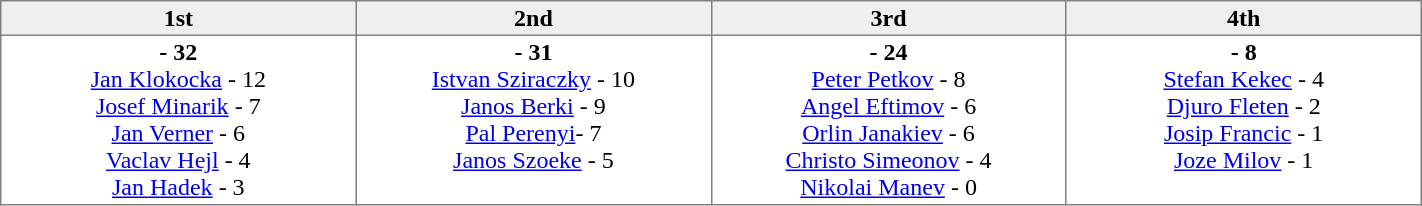<table border=1 cellpadding=2 cellspacing=0 width=75% style="border-collapse:collapse">
<tr align=center style="background:#efefef;">
<th width=20% >1st</th>
<th width=20% >2nd</th>
<th width=20% >3rd</th>
<th width=20%>4th</th>
</tr>
<tr align=center>
<td valign=top ><strong> - 32</strong><br><a href='#'>Jan Klokocka</a> - 12<br><a href='#'>Josef Minarik</a> - 7<br><a href='#'>Jan Verner</a> - 6<br><a href='#'>Vaclav Hejl</a> - 4<br><a href='#'>Jan Hadek</a> - 3</td>
<td valign=top ><strong> - 31</strong><br><a href='#'>Istvan Sziraczky</a> - 10<br><a href='#'>Janos Berki</a> - 9<br><a href='#'>Pal Perenyi</a>- 7<br><a href='#'>Janos Szoeke</a> - 5</td>
<td valign=top ><strong> - 24</strong><br><a href='#'>Peter Petkov</a> - 8<br><a href='#'>Angel Eftimov</a> - 6<br><a href='#'>Orlin Janakiev</a> - 6<br><a href='#'>Christo Simeonov</a> - 4<br><a href='#'>Nikolai Manev</a> - 0</td>
<td valign=top><strong> - 8</strong><br><a href='#'>Stefan Kekec</a> - 4<br><a href='#'>Djuro Fleten</a> - 2<br><a href='#'>Josip Francic</a> - 1<br><a href='#'>Joze Milov</a>  - 1</td>
</tr>
</table>
